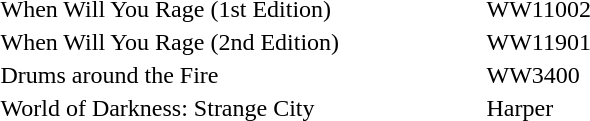<table>
<tr>
<td style="width:20em;">When Will You Rage (1st Edition)</td>
<td style="width:15em;">WW11002</td>
<td></td>
</tr>
<tr>
<td>When Will You Rage (2nd Edition)</td>
<td>WW11901</td>
<td></td>
</tr>
<tr>
<td>Drums around the Fire</td>
<td>WW3400</td>
<td></td>
</tr>
<tr>
<td>World of Darkness: Strange City</td>
<td>Harper</td>
<td></td>
</tr>
</table>
